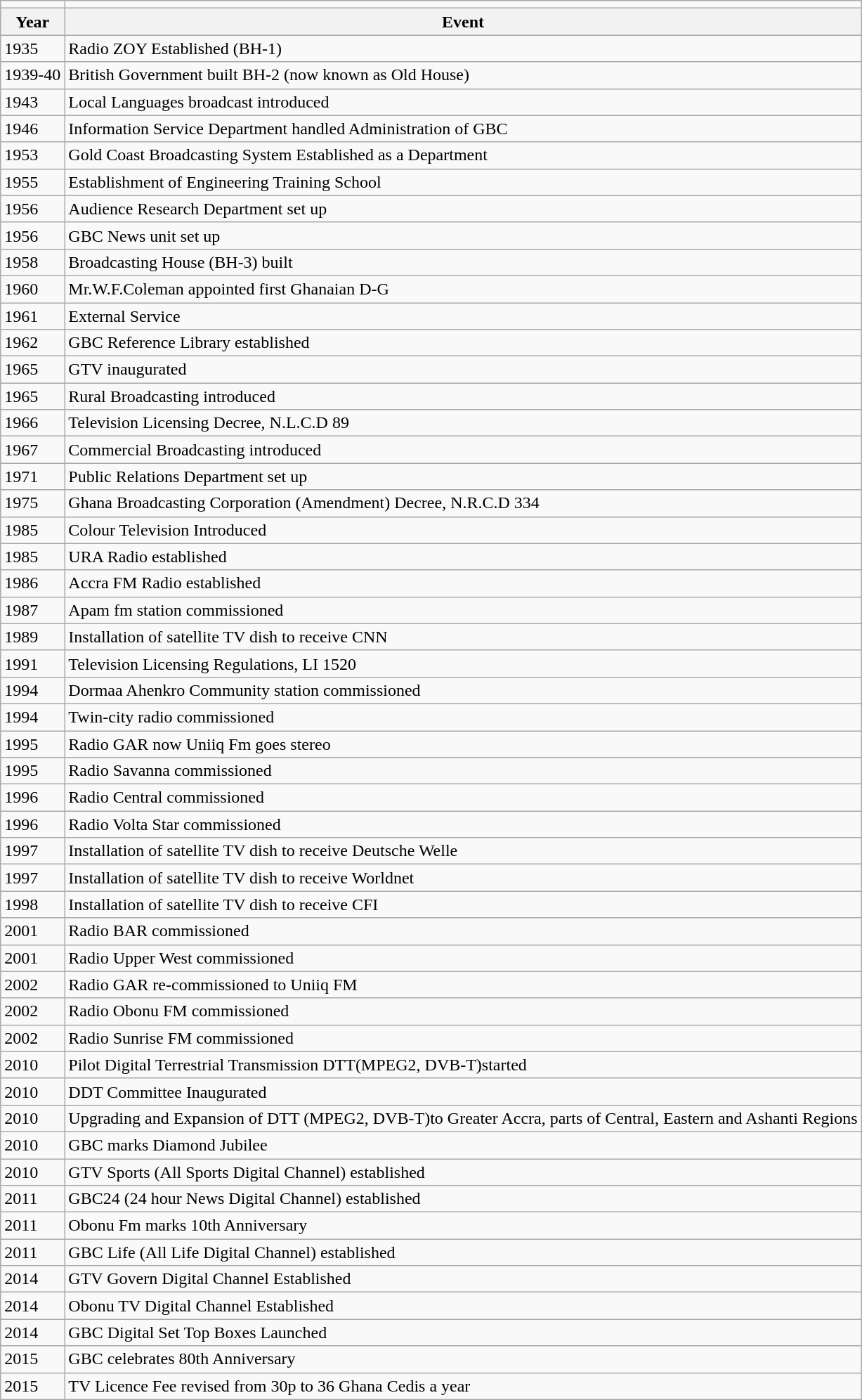<table class="wikitable">
<tr>
<td></td>
</tr>
<tr>
<th>Year</th>
<th>Event</th>
</tr>
<tr>
<td>1935</td>
<td>Radio ZOY Established (BH-1)</td>
</tr>
<tr>
<td>1939-40</td>
<td>British Government built BH-2 (now known as Old House)</td>
</tr>
<tr>
<td>1943</td>
<td>Local Languages broadcast introduced</td>
</tr>
<tr>
<td>1946</td>
<td>Information Service Department handled Administration of GBC</td>
</tr>
<tr>
<td>1953</td>
<td>Gold Coast Broadcasting System Established as a Department</td>
</tr>
<tr>
<td>1955</td>
<td>Establishment of Engineering Training School</td>
</tr>
<tr>
<td>1956</td>
<td>Audience Research Department set up</td>
</tr>
<tr>
<td>1956</td>
<td>GBC News unit set up</td>
</tr>
<tr>
<td>1958</td>
<td>Broadcasting House (BH-3) built</td>
</tr>
<tr>
<td>1960</td>
<td>Mr.W.F.Coleman appointed first Ghanaian D-G</td>
</tr>
<tr>
<td>1961</td>
<td>External Service</td>
</tr>
<tr>
<td>1962</td>
<td>GBC Reference Library established</td>
</tr>
<tr>
<td>1965</td>
<td>GTV inaugurated</td>
</tr>
<tr>
<td>1965</td>
<td>Rural Broadcasting introduced</td>
</tr>
<tr>
<td>1966</td>
<td>Television Licensing Decree, N.L.C.D 89</td>
</tr>
<tr>
<td>1967</td>
<td>Commercial Broadcasting introduced</td>
</tr>
<tr>
<td>1971</td>
<td>Public Relations Department set up</td>
</tr>
<tr>
<td>1975</td>
<td>Ghana Broadcasting Corporation (Amendment) Decree, N.R.C.D 334</td>
</tr>
<tr>
<td>1985</td>
<td>Colour Television Introduced</td>
</tr>
<tr>
<td>1985</td>
<td>URA Radio established</td>
</tr>
<tr>
<td>1986</td>
<td>Accra FM Radio established</td>
</tr>
<tr>
<td>1987</td>
<td>Apam fm station commissioned</td>
</tr>
<tr>
<td>1989</td>
<td>Installation of satellite TV dish to receive CNN</td>
</tr>
<tr>
<td>1991</td>
<td>Television Licensing Regulations, LI 1520</td>
</tr>
<tr>
<td>1994</td>
<td>Dormaa Ahenkro Community station commissioned</td>
</tr>
<tr>
<td>1994</td>
<td>Twin-city radio commissioned</td>
</tr>
<tr>
<td>1995</td>
<td>Radio GAR now Uniiq Fm goes stereo</td>
</tr>
<tr>
<td>1995</td>
<td>Radio Savanna commissioned</td>
</tr>
<tr>
<td>1996</td>
<td>Radio Central commissioned</td>
</tr>
<tr>
<td>1996</td>
<td>Radio Volta Star commissioned</td>
</tr>
<tr>
<td>1997</td>
<td>Installation of satellite TV dish to receive Deutsche Welle</td>
</tr>
<tr>
<td>1997</td>
<td>Installation of satellite TV dish to receive Worldnet</td>
</tr>
<tr>
<td>1998</td>
<td>Installation of satellite TV dish to receive CFI</td>
</tr>
<tr>
<td>2001</td>
<td>Radio BAR commissioned</td>
</tr>
<tr>
<td>2001</td>
<td>Radio Upper West commissioned</td>
</tr>
<tr>
<td>2002</td>
<td>Radio GAR re-commissioned to Uniiq FM</td>
</tr>
<tr>
<td>2002</td>
<td>Radio Obonu FM commissioned</td>
</tr>
<tr>
<td>2002</td>
<td>Radio Sunrise FM commissioned</td>
</tr>
<tr>
<td>2010</td>
<td>Pilot Digital Terrestrial Transmission DTT(MPEG2, DVB-T)started</td>
</tr>
<tr>
<td>2010</td>
<td>DDT Committee Inaugurated</td>
</tr>
<tr>
<td>2010</td>
<td>Upgrading and Expansion of DTT (MPEG2, DVB-T)to Greater Accra, parts of Central, Eastern and Ashanti Regions</td>
</tr>
<tr>
<td>2010</td>
<td>GBC marks Diamond Jubilee</td>
</tr>
<tr>
<td>2010</td>
<td>GTV Sports (All Sports Digital Channel) established</td>
</tr>
<tr>
<td>2011</td>
<td>GBC24 (24 hour News Digital Channel) established</td>
</tr>
<tr>
<td>2011</td>
<td>Obonu Fm marks 10th Anniversary</td>
</tr>
<tr>
<td>2011</td>
<td>GBC Life (All Life Digital Channel) established</td>
</tr>
<tr>
<td>2014</td>
<td>GTV Govern Digital Channel Established</td>
</tr>
<tr>
<td>2014</td>
<td>Obonu TV Digital Channel Established</td>
</tr>
<tr>
<td>2014</td>
<td>GBC Digital Set Top Boxes Launched</td>
</tr>
<tr>
<td>2015</td>
<td>GBC celebrates 80th Anniversary</td>
</tr>
<tr>
<td>2015</td>
<td>TV Licence Fee revised from 30p to 36 Ghana Cedis a year</td>
</tr>
</table>
